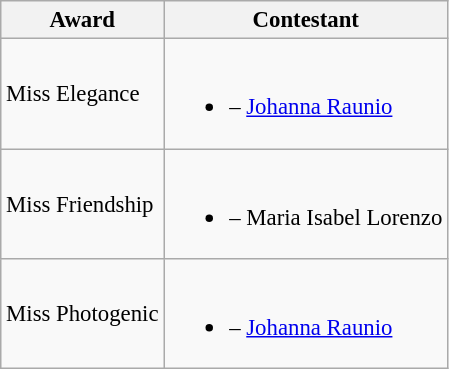<table class="wikitable sortable" style="font-size: 95%;">
<tr>
<th>Award</th>
<th>Contestant</th>
</tr>
<tr>
<td>Miss Elegance</td>
<td><br><ul><li> – <a href='#'>Johanna Raunio</a></li></ul></td>
</tr>
<tr>
<td>Miss Friendship</td>
<td><br><ul><li> – Maria Isabel Lorenzo</li></ul></td>
</tr>
<tr>
<td>Miss Photogenic</td>
<td><br><ul><li> – <a href='#'>Johanna Raunio</a></li></ul></td>
</tr>
</table>
